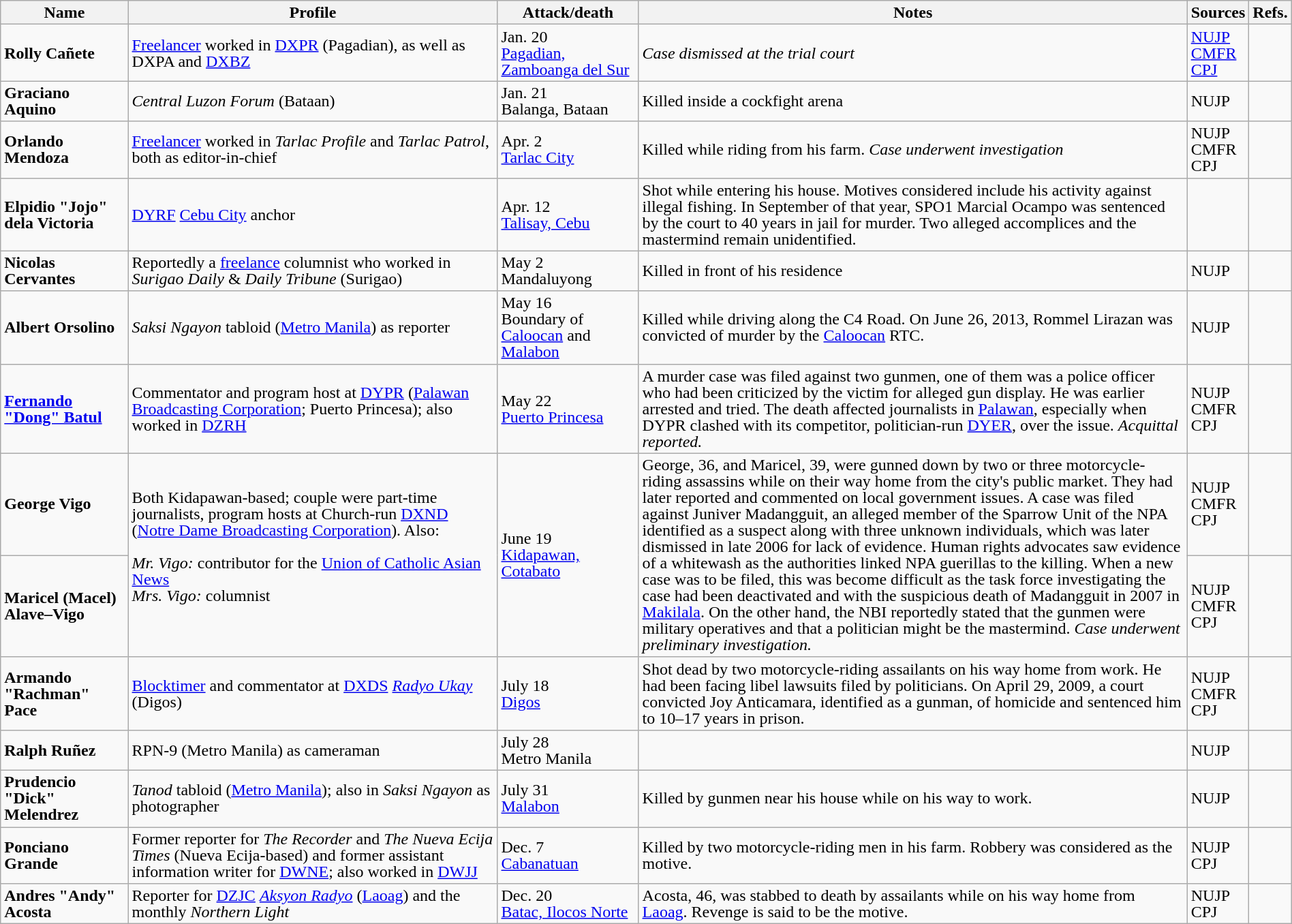<table class="wikitable" style="line-height:1; width:100%;">
<tr>
<th>Name</th>
<th>Profile</th>
<th>Attack/death</th>
<th style="width: 42.5%;">Notes</th>
<th>Sources</th>
<th>Refs.</th>
</tr>
<tr>
<td><strong>Rolly Cañete</strong></td>
<td><a href='#'>Freelancer</a> worked in <a href='#'>DXPR</a> (Pagadian), as well as DXPA and <a href='#'>DXBZ</a></td>
<td>Jan. 20<br><a href='#'>Pagadian, Zamboanga del Sur</a></td>
<td><em>Case dismissed at the trial court</em></td>
<td><a href='#'>NUJP</a><br><a href='#'>CMFR</a><br><a href='#'>CPJ</a></td>
<td></td>
</tr>
<tr>
<td><strong>Graciano Aquino</strong></td>
<td><em>Central Luzon Forum</em> (Bataan)</td>
<td>Jan. 21<br>Balanga, Bataan</td>
<td>Killed inside a cockfight arena</td>
<td>NUJP<br></td>
<td></td>
</tr>
<tr>
<td><strong>Orlando Mendoza</strong></td>
<td><a href='#'>Freelancer</a> worked in <em>Tarlac Profile</em> and <em>Tarlac Patrol</em>, both as editor-in-chief</td>
<td>Apr. 2<br><a href='#'>Tarlac City</a></td>
<td>Killed while riding from his farm. <em>Case underwent investigation</em></td>
<td>NUJP<br>CMFR<br>CPJ</td>
<td></td>
</tr>
<tr>
<td><strong>Elpidio "Jojo" dela Victoria</strong></td>
<td><a href='#'>DYRF</a> <a href='#'>Cebu City</a> anchor<br></td>
<td>Apr. 12<br><a href='#'>Talisay, Cebu</a></td>
<td>Shot while entering his house. Motives considered include his activity against illegal fishing. In September of that year, SPO1 Marcial Ocampo was sentenced by the court to 40 years in jail for murder. Two alleged accomplices and the mastermind remain unidentified.</td>
<td></td>
<td></td>
</tr>
<tr>
<td><strong>Nicolas Cervantes</strong></td>
<td>Reportedly a <a href='#'>freelance</a> columnist who worked in <em>Surigao Daily</em> & <em>Daily Tribune</em> (Surigao)</td>
<td>May 2<br>Mandaluyong</td>
<td>Killed in front of his residence</td>
<td>NUJP</td>
<td></td>
</tr>
<tr>
<td><strong>Albert Orsolino</strong></td>
<td><em>Saksi Ngayon</em> tabloid (<a href='#'>Metro Manila</a>) as reporter</td>
<td>May 16<br>Boundary of <a href='#'>Caloocan</a> and <a href='#'>Malabon</a></td>
<td>Killed while driving along the C4 Road. On June 26, 2013, Rommel Lirazan was convicted of murder by the <a href='#'>Caloocan</a> RTC.</td>
<td>NUJP<br></td>
<td></td>
</tr>
<tr>
<td><strong><a href='#'>Fernando "Dong" Batul</a></strong></td>
<td>Commentator and program host at <a href='#'>DYPR</a> (<a href='#'>Palawan Broadcasting Corporation</a>; Puerto Princesa); also worked in <a href='#'>DZRH</a><br></td>
<td>May 22<br><a href='#'>Puerto Princesa</a></td>
<td>A murder case was filed against two gunmen, one of them was a police officer who had been criticized by the victim for alleged gun display. He was earlier arrested and tried. The death affected journalists in <a href='#'>Palawan</a>, especially when DYPR clashed with its competitor, politician-run <a href='#'>DYER</a>, over the issue. <em>Acquittal reported.</em></td>
<td>NUJP<br>CMFR<br>CPJ</td>
<td><br></td>
</tr>
<tr>
<td><strong>George Vigo</strong></td>
<td rowspan="2">Both Kidapawan-based; couple were part-time journalists, program hosts at Church-run <a href='#'>DXND</a> (<a href='#'>Notre Dame Broadcasting Corporation</a>). Also:<br><br><em>Mr. Vigo:</em> contributor for the <a href='#'>Union of Catholic Asian News</a><br><em>Mrs. Vigo:</em> columnist<br><br></td>
<td rowspan="2">June 19<br><a href='#'>Kidapawan, Cotabato</a></td>
<td rowspan="2">George, 36, and Maricel, 39, were gunned down by two or three motorcycle-riding assassins while on their way home from the city's public market. They had later reported and commented on local government issues. A case was filed against Juniver Madangguit, an alleged member of the Sparrow Unit of the NPA identified as a suspect along with three unknown individuals, which was later dismissed in late 2006 for lack of evidence. Human rights advocates saw evidence of a whitewash as the authorities linked NPA guerillas to the killing. When a new case was to be filed, this was become difficult as the task force investigating the case had been deactivated and with the suspicious death of Madangguit in 2007 in <a href='#'>Makilala</a>. On the other hand, the NBI reportedly stated that the gunmen were military operatives and that a politician might be the mastermind. <em>Case underwent preliminary investigation.</em></td>
<td>NUJP<br>CMFR<br>CPJ</td>
<td><br></td>
</tr>
<tr>
<td><strong>Maricel (Macel) Alave–Vigo</strong></td>
<td>NUJP<br>CMFR<br>CPJ</td>
<td><br></td>
</tr>
<tr>
<td><strong>Armando "Rachman" Pace</strong></td>
<td><a href='#'>Blocktimer</a> and commentator at <a href='#'>DXDS</a> <em><a href='#'>Radyo Ukay</a></em> (Digos)</td>
<td>July 18<br><a href='#'>Digos</a></td>
<td>Shot dead by two motorcycle-riding assailants on his way home from work. He had been facing libel lawsuits filed by politicians. On April 29, 2009, a court convicted Joy Anticamara, identified as a gunman, of homicide and sentenced him to 10–17 years in prison.</td>
<td>NUJP<br>CMFR<br>CPJ</td>
<td><br></td>
</tr>
<tr>
<td><strong>Ralph Ruñez</strong></td>
<td>RPN-9 (Metro Manila) as cameraman</td>
<td>July 28<br>Metro Manila</td>
<td></td>
<td>NUJP</td>
<td></td>
</tr>
<tr>
<td><strong>Prudencio "Dick" Melendrez</strong></td>
<td><em>Tanod</em> tabloid (<a href='#'>Metro Manila</a>); also in <em>Saksi Ngayon</em> as photographer</td>
<td>July 31<br><a href='#'>Malabon</a></td>
<td>Killed by gunmen near his house while on his way to work.</td>
<td>NUJP</td>
<td></td>
</tr>
<tr>
<td><strong>Ponciano Grande</strong></td>
<td>Former reporter for <em>The Recorder</em> and <em>The Nueva Ecija Times</em> (Nueva Ecija-based) and former assistant information writer for <a href='#'>DWNE</a>; also worked in <a href='#'>DWJJ</a></td>
<td>Dec. 7<br><a href='#'>Cabanatuan</a></td>
<td>Killed by two motorcycle-riding men in his farm. Robbery was considered as the motive.</td>
<td>NUJP<br>CPJ</td>
<td></td>
</tr>
<tr>
<td><strong>Andres "Andy" Acosta</strong></td>
<td>Reporter for <a href='#'>DZJC</a> <em><a href='#'>Aksyon Radyo</a></em> (<a href='#'>Laoag</a>) and the monthly <em>Northern Light</em></td>
<td>Dec. 20<br><a href='#'>Batac, Ilocos Norte</a></td>
<td>Acosta, 46, was stabbed to death by assailants while on his way home from <a href='#'>Laoag</a>. Revenge is said to be the motive.</td>
<td>NUJP<br>CPJ</td>
<td></td>
</tr>
</table>
